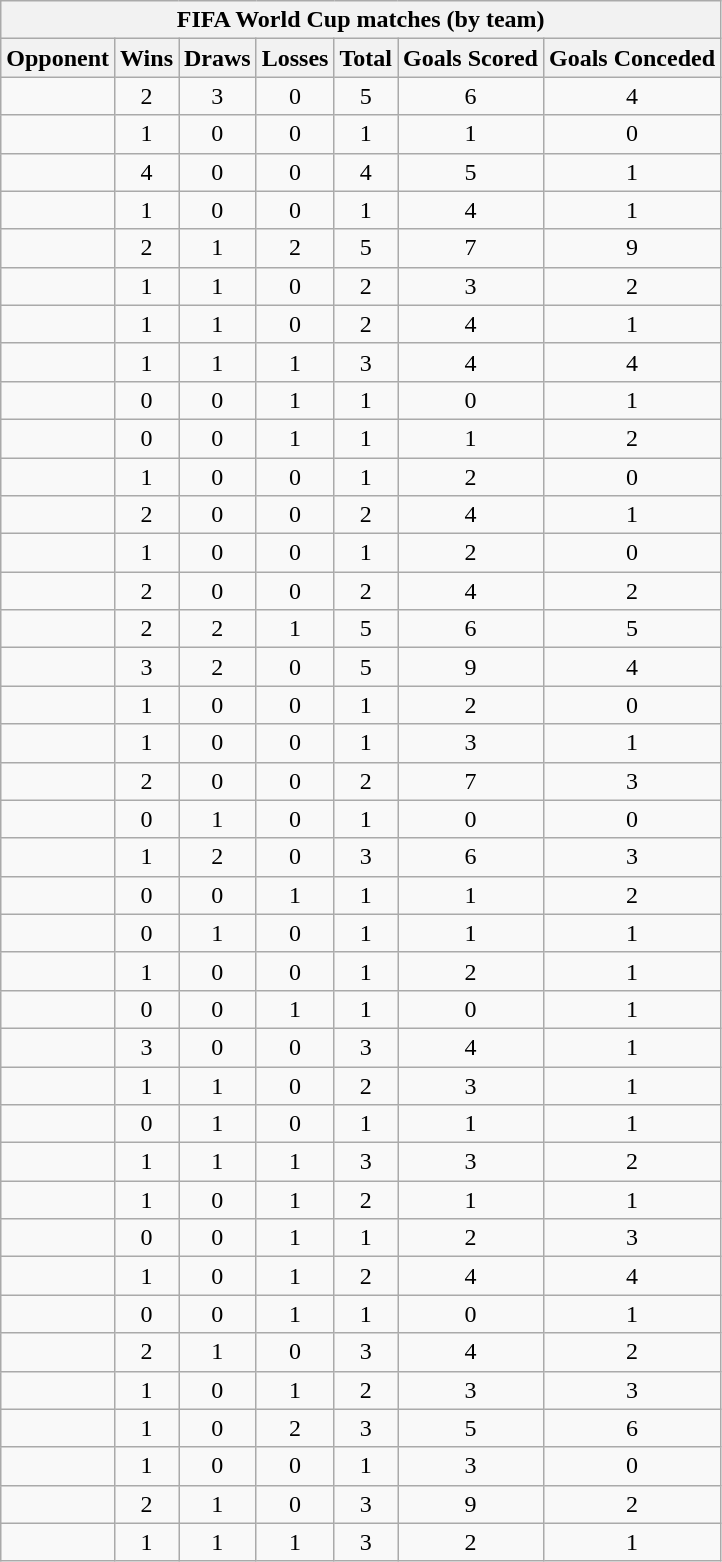<table class="wikitable sortable" style="text-align: center;">
<tr>
<th colspan=7>FIFA World Cup matches (by team)</th>
</tr>
<tr>
<th>Opponent</th>
<th>Wins</th>
<th>Draws</th>
<th>Losses</th>
<th>Total</th>
<th>Goals Scored</th>
<th>Goals Conceded</th>
</tr>
<tr>
<td align="left"></td>
<td>2</td>
<td>3</td>
<td>0</td>
<td>5</td>
<td>6</td>
<td>4</td>
</tr>
<tr>
<td align="left"></td>
<td>1</td>
<td>0</td>
<td>0</td>
<td>1</td>
<td>1</td>
<td>0</td>
</tr>
<tr>
<td align="left"></td>
<td>4</td>
<td>0</td>
<td>0</td>
<td>4</td>
<td>5</td>
<td>1</td>
</tr>
<tr>
<td align="left"></td>
<td>1</td>
<td>0</td>
<td>0</td>
<td>1</td>
<td>4</td>
<td>1</td>
</tr>
<tr>
<td align="left"></td>
<td>2</td>
<td>1</td>
<td>2</td>
<td>5</td>
<td>7</td>
<td>9</td>
</tr>
<tr>
<td align="left"></td>
<td>1</td>
<td>1</td>
<td>0</td>
<td>2</td>
<td>3</td>
<td>2</td>
</tr>
<tr>
<td align="left"></td>
<td>1</td>
<td>1</td>
<td>0</td>
<td>2</td>
<td>4</td>
<td>1</td>
</tr>
<tr>
<td align="left"></td>
<td>1</td>
<td>1</td>
<td>1</td>
<td>3</td>
<td>4</td>
<td>4</td>
</tr>
<tr>
<td align="left"></td>
<td>0</td>
<td>0</td>
<td>1</td>
<td>1</td>
<td>0</td>
<td>1</td>
</tr>
<tr>
<td align="left"></td>
<td>0</td>
<td>0</td>
<td>1</td>
<td>1</td>
<td>1</td>
<td>2</td>
</tr>
<tr>
<td align="left"></td>
<td>1</td>
<td>0</td>
<td>0</td>
<td>1</td>
<td>2</td>
<td>0</td>
</tr>
<tr>
<td align="left"></td>
<td>2</td>
<td>0</td>
<td>0</td>
<td>2</td>
<td>4</td>
<td>1</td>
</tr>
<tr>
<td align="left"></td>
<td>1</td>
<td>0</td>
<td>0</td>
<td>1</td>
<td>2</td>
<td>0</td>
</tr>
<tr>
<td align="left"></td>
<td>2</td>
<td>0</td>
<td>0</td>
<td>2</td>
<td>4</td>
<td>2</td>
</tr>
<tr>
<td align="left"></td>
<td>2</td>
<td>2</td>
<td>1</td>
<td>5</td>
<td>6</td>
<td>5</td>
</tr>
<tr>
<td align="left"></td>
<td>3</td>
<td>2</td>
<td>0</td>
<td>5</td>
<td>9</td>
<td>4</td>
</tr>
<tr>
<td align="left"></td>
<td>1</td>
<td>0</td>
<td>0</td>
<td>1</td>
<td>2</td>
<td>0</td>
</tr>
<tr>
<td align="left"></td>
<td>1</td>
<td>0</td>
<td>0</td>
<td>1</td>
<td>3</td>
<td>1</td>
</tr>
<tr>
<td align="left"></td>
<td>2</td>
<td>0</td>
<td>0</td>
<td>2</td>
<td>7</td>
<td>3</td>
</tr>
<tr>
<td align="left"></td>
<td>0</td>
<td>1</td>
<td>0</td>
<td>1</td>
<td>0</td>
<td>0</td>
</tr>
<tr>
<td align="left"></td>
<td>1</td>
<td>2</td>
<td>0</td>
<td>3</td>
<td>6</td>
<td>3</td>
</tr>
<tr>
<td align="left"></td>
<td>0</td>
<td>0</td>
<td>1</td>
<td>1</td>
<td>1</td>
<td>2</td>
</tr>
<tr>
<td align="left"></td>
<td>0</td>
<td>1</td>
<td>0</td>
<td>1</td>
<td>1</td>
<td>1</td>
</tr>
<tr>
<td align="left"></td>
<td>1</td>
<td>0</td>
<td>0</td>
<td>1</td>
<td>2</td>
<td>1</td>
</tr>
<tr>
<td align="left"></td>
<td>0</td>
<td>0</td>
<td>1</td>
<td>1</td>
<td>0</td>
<td>1</td>
</tr>
<tr>
<td align="left"></td>
<td>3</td>
<td>0</td>
<td>0</td>
<td>3</td>
<td>4</td>
<td>1</td>
</tr>
<tr>
<td align="left"></td>
<td>1</td>
<td>1</td>
<td>0</td>
<td>2</td>
<td>3</td>
<td>1</td>
</tr>
<tr>
<td align="left"></td>
<td>0</td>
<td>1</td>
<td>0</td>
<td>1</td>
<td>1</td>
<td>1</td>
</tr>
<tr>
<td align="left"></td>
<td>1</td>
<td>1</td>
<td>1</td>
<td>3</td>
<td>3</td>
<td>2</td>
</tr>
<tr>
<td align="left"></td>
<td>1</td>
<td>0</td>
<td>1</td>
<td>2</td>
<td>1</td>
<td>1</td>
</tr>
<tr>
<td align="left"></td>
<td>0</td>
<td>0</td>
<td>1</td>
<td>1</td>
<td>2</td>
<td>3</td>
</tr>
<tr>
<td align="left"></td>
<td>1</td>
<td>0</td>
<td>1</td>
<td>2</td>
<td>4</td>
<td>4</td>
</tr>
<tr>
<td align="left"></td>
<td>0</td>
<td>0</td>
<td>1</td>
<td>1</td>
<td>0</td>
<td>1</td>
</tr>
<tr>
<td align="left"></td>
<td>2</td>
<td>1</td>
<td>0</td>
<td>3</td>
<td>4</td>
<td>2</td>
</tr>
<tr>
<td align="left"></td>
<td>1</td>
<td>0</td>
<td>1</td>
<td>2</td>
<td>3</td>
<td>3</td>
</tr>
<tr>
<td align="left"></td>
<td>1</td>
<td>0</td>
<td>2</td>
<td>3</td>
<td>5</td>
<td>6</td>
</tr>
<tr>
<td align="left"></td>
<td>1</td>
<td>0</td>
<td>0</td>
<td>1</td>
<td>3</td>
<td>0</td>
</tr>
<tr>
<td align="left"></td>
<td>2</td>
<td>1</td>
<td>0</td>
<td>3</td>
<td>9</td>
<td>2</td>
</tr>
<tr>
<td align="left"></td>
<td>1</td>
<td>1</td>
<td>1</td>
<td>3</td>
<td>2</td>
<td>1</td>
</tr>
</table>
